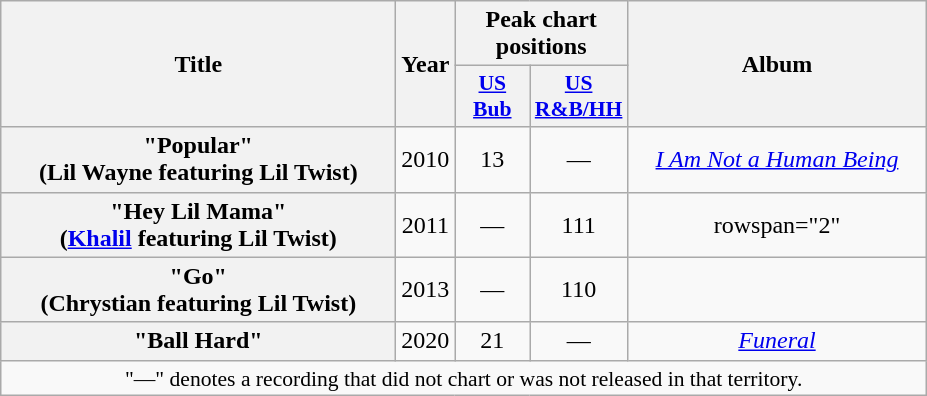<table class="wikitable plainrowheaders" style="text-align:center;" border="1">
<tr>
<th scope="col" rowspan="2" style="width:16em;">Title</th>
<th scope="col" rowspan="2">Year</th>
<th scope="col" colspan="2">Peak chart positions</th>
<th scope="col" rowspan="2" style="width:12em;">Album</th>
</tr>
<tr>
<th scope="col" style="width:3em;font-size:90%;"><a href='#'>US<br> Bub</a><br></th>
<th scope="col" style="width:3em;font-size:90%;"><a href='#'>US R&B/HH</a></th>
</tr>
<tr>
<th scope="row">"Popular"<br><span>(Lil Wayne featuring Lil Twist)</span></th>
<td rowspan=1>2010</td>
<td>13</td>
<td>—</td>
<td rowspan=1><em><a href='#'>I Am Not a Human Being</a></em></td>
</tr>
<tr>
<th scope="row">"Hey Lil Mama"<br><span>(<a href='#'>Khalil</a> featuring Lil Twist)</span></th>
<td>2011</td>
<td>—</td>
<td>111</td>
<td>rowspan="2" </td>
</tr>
<tr>
<th scope="row">"Go"<br><span>(Chrystian featuring Lil Twist)</span></th>
<td>2013</td>
<td>—</td>
<td>110</td>
</tr>
<tr>
<th scope="row">"Ball Hard"<br></th>
<td>2020</td>
<td>21</td>
<td>—</td>
<td><em><a href='#'>Funeral</a></em></td>
</tr>
<tr>
<td colspan="8" style="font-size:90%">"—" denotes a recording that did not chart or was not released in that territory.</td>
</tr>
</table>
